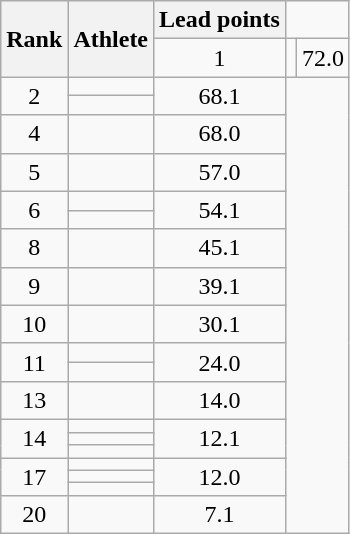<table class="wikitable sortable" style="text-align:center">
<tr>
<th scope="col" rowspan="2">Rank</th>
<th scope="col" rowspan="2">Athlete</th>
<th scope="col">Lead points</th>
</tr>
<tr>
<td>1</td>
<td align=left></td>
<td>72.0</td>
</tr>
<tr>
<td rowspan=2>2</td>
<td align=left></td>
<td rowspan=2>68.1</td>
</tr>
<tr>
<td align=left></td>
</tr>
<tr>
<td>4</td>
<td align=left></td>
<td>68.0</td>
</tr>
<tr>
<td>5</td>
<td align=left></td>
<td>57.0</td>
</tr>
<tr>
<td rowspan=2>6</td>
<td align=left></td>
<td rowspan=2>54.1</td>
</tr>
<tr>
<td align=left></td>
</tr>
<tr>
<td>8</td>
<td align=left></td>
<td>45.1</td>
</tr>
<tr>
<td>9</td>
<td align=left></td>
<td>39.1</td>
</tr>
<tr>
<td>10</td>
<td align=left></td>
<td>30.1</td>
</tr>
<tr>
<td rowspan=2>11</td>
<td align=left></td>
<td rowspan=2>24.0</td>
</tr>
<tr>
<td align=left></td>
</tr>
<tr>
<td>13</td>
<td align=left></td>
<td>14.0</td>
</tr>
<tr>
<td rowspan=3>14</td>
<td align=left></td>
<td rowspan=3>12.1</td>
</tr>
<tr>
<td align=left></td>
</tr>
<tr>
<td align=left></td>
</tr>
<tr>
<td rowspan=3>17</td>
<td align=left></td>
<td rowspan=3>12.0</td>
</tr>
<tr>
<td align=left></td>
</tr>
<tr>
<td align=left></td>
</tr>
<tr>
<td>20</td>
<td align=left></td>
<td>7.1</td>
</tr>
</table>
